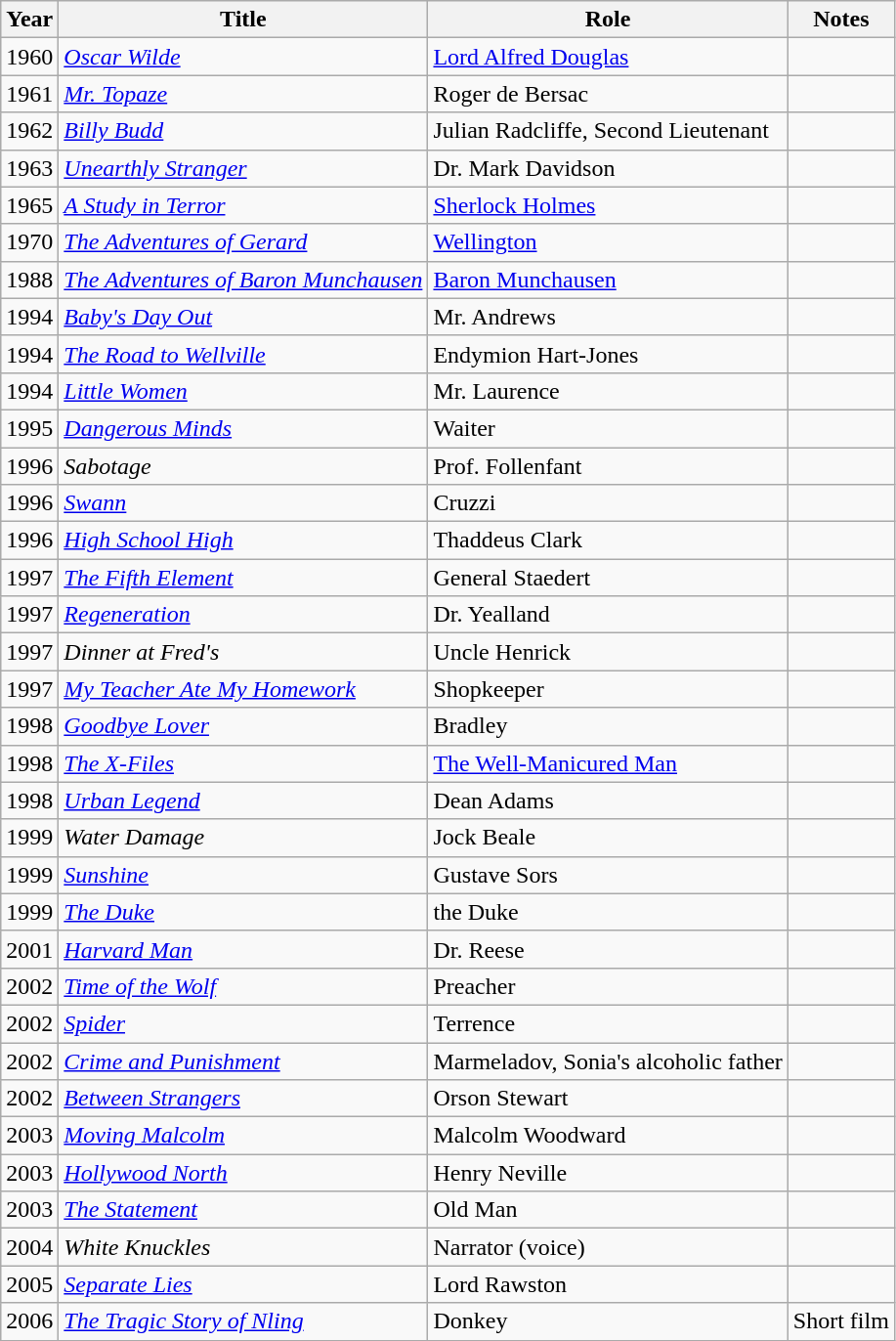<table class="wikitable sortable">
<tr>
<th>Year</th>
<th>Title</th>
<th>Role</th>
<th class="unsortable">Notes</th>
</tr>
<tr>
<td>1960</td>
<td><em><a href='#'>Oscar Wilde</a></em></td>
<td><a href='#'>Lord Alfred Douglas</a></td>
<td></td>
</tr>
<tr>
<td>1961</td>
<td><em><a href='#'>Mr. Topaze</a></em></td>
<td>Roger de Bersac</td>
<td></td>
</tr>
<tr>
<td>1962</td>
<td><em><a href='#'>Billy Budd</a></em></td>
<td>Julian Radcliffe, Second Lieutenant</td>
<td></td>
</tr>
<tr>
<td>1963</td>
<td><em><a href='#'>Unearthly Stranger</a></em></td>
<td>Dr. Mark Davidson</td>
<td></td>
</tr>
<tr>
<td>1965</td>
<td data-sort-value="Study in Terror, A"><em><a href='#'>A Study in Terror</a></em></td>
<td><a href='#'>Sherlock Holmes</a></td>
<td></td>
</tr>
<tr>
<td>1970</td>
<td data-sort-value="Adventures of Gerard, The"><em><a href='#'>The Adventures of Gerard</a></em></td>
<td><a href='#'>Wellington</a></td>
<td></td>
</tr>
<tr>
<td>1988</td>
<td data-sort-value="Adventures of Baron Munchausen, The"><em><a href='#'>The Adventures of Baron Munchausen</a></em></td>
<td><a href='#'>Baron Munchausen</a></td>
<td></td>
</tr>
<tr>
<td>1994</td>
<td><em><a href='#'>Baby's Day Out</a></em></td>
<td>Mr. Andrews</td>
<td></td>
</tr>
<tr>
<td>1994</td>
<td data-sort-value="Road to Wellville, The"><em><a href='#'>The Road to Wellville</a></em></td>
<td>Endymion Hart-Jones</td>
<td></td>
</tr>
<tr>
<td>1994</td>
<td><em><a href='#'>Little Women</a></em></td>
<td>Mr. Laurence</td>
<td></td>
</tr>
<tr>
<td>1995</td>
<td><em><a href='#'>Dangerous Minds</a></em></td>
<td>Waiter</td>
<td></td>
</tr>
<tr>
<td>1996</td>
<td><em>Sabotage</em></td>
<td>Prof. Follenfant</td>
<td></td>
</tr>
<tr>
<td>1996</td>
<td><em><a href='#'>Swann</a></em></td>
<td>Cruzzi</td>
<td></td>
</tr>
<tr>
<td>1996</td>
<td><em><a href='#'>High School High</a></em></td>
<td>Thaddeus Clark</td>
<td></td>
</tr>
<tr>
<td>1997</td>
<td data-sort-value="Fifth Element, The"><em><a href='#'>The Fifth Element</a></em></td>
<td>General Staedert</td>
<td></td>
</tr>
<tr>
<td>1997</td>
<td><em><a href='#'>Regeneration</a></em></td>
<td>Dr. Yealland</td>
<td></td>
</tr>
<tr>
<td>1997</td>
<td><em>Dinner at Fred's</em></td>
<td>Uncle Henrick</td>
<td></td>
</tr>
<tr>
<td>1997</td>
<td><em><a href='#'>My Teacher Ate My Homework</a></em></td>
<td>Shopkeeper</td>
<td></td>
</tr>
<tr>
<td>1998</td>
<td><em><a href='#'>Goodbye Lover</a></em></td>
<td>Bradley</td>
<td></td>
</tr>
<tr>
<td>1998</td>
<td data-sort-value="X-Files, The"><em><a href='#'>The X-Files</a></em></td>
<td><a href='#'>The Well-Manicured Man</a></td>
<td></td>
</tr>
<tr>
<td>1998</td>
<td><em><a href='#'>Urban Legend</a></em></td>
<td>Dean Adams</td>
<td></td>
</tr>
<tr>
<td>1999</td>
<td><em>Water Damage</em></td>
<td>Jock Beale</td>
<td></td>
</tr>
<tr>
<td>1999</td>
<td><em><a href='#'>Sunshine</a></em></td>
<td>Gustave Sors</td>
<td></td>
</tr>
<tr>
<td>1999</td>
<td data-sort-value="Duke, The"><em><a href='#'>The Duke</a></em></td>
<td>the Duke</td>
<td></td>
</tr>
<tr>
<td>2001</td>
<td><em><a href='#'>Harvard Man</a></em></td>
<td>Dr. Reese</td>
<td></td>
</tr>
<tr>
<td>2002</td>
<td><em><a href='#'>Time of the Wolf</a></em></td>
<td>Preacher</td>
<td></td>
</tr>
<tr>
<td>2002</td>
<td><em><a href='#'>Spider</a></em></td>
<td>Terrence</td>
<td></td>
</tr>
<tr>
<td>2002</td>
<td><em><a href='#'>Crime and Punishment</a></em></td>
<td>Marmeladov, Sonia's alcoholic father</td>
<td></td>
</tr>
<tr>
<td>2002</td>
<td><em><a href='#'>Between Strangers</a></em></td>
<td>Orson Stewart</td>
<td></td>
</tr>
<tr>
<td>2003</td>
<td><em><a href='#'>Moving Malcolm</a></em></td>
<td>Malcolm Woodward</td>
<td></td>
</tr>
<tr>
<td>2003</td>
<td><em><a href='#'>Hollywood North</a></em></td>
<td>Henry Neville</td>
<td></td>
</tr>
<tr>
<td>2003</td>
<td data-sort-value="Statement, The"><em><a href='#'>The Statement</a></em></td>
<td>Old Man</td>
<td></td>
</tr>
<tr>
<td>2004</td>
<td><em>White Knuckles</em></td>
<td>Narrator (voice)</td>
<td></td>
</tr>
<tr>
<td>2005</td>
<td><em><a href='#'>Separate Lies</a></em></td>
<td>Lord Rawston</td>
<td></td>
</tr>
<tr>
<td>2006</td>
<td data-sort-value="Tragic Story of Nling, The"><em><a href='#'>The Tragic Story of Nling</a></em></td>
<td>Donkey</td>
<td>Short film</td>
</tr>
</table>
